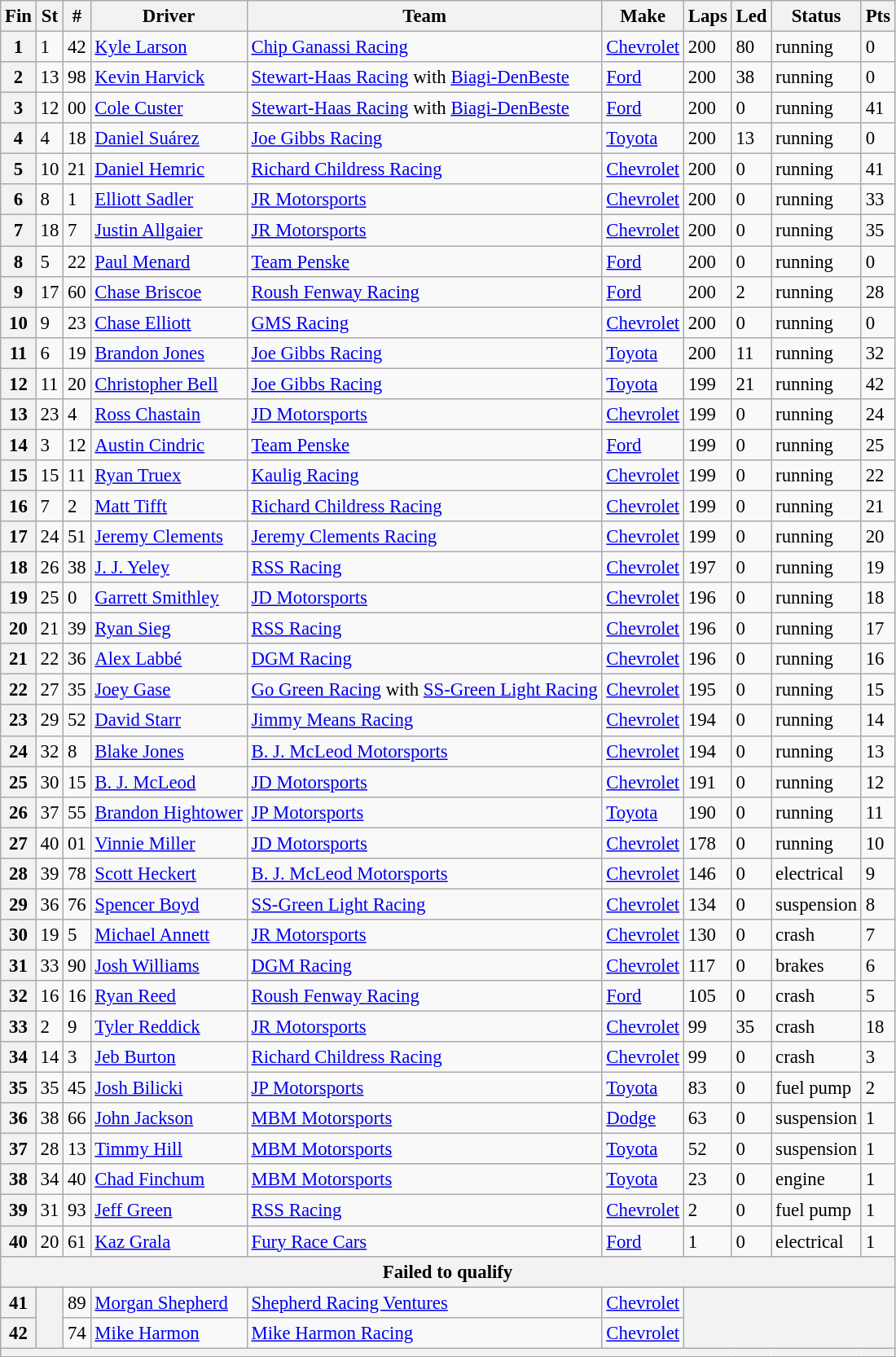<table class="wikitable" style="font-size:95%">
<tr>
<th>Fin</th>
<th>St</th>
<th>#</th>
<th>Driver</th>
<th>Team</th>
<th>Make</th>
<th>Laps</th>
<th>Led</th>
<th>Status</th>
<th>Pts</th>
</tr>
<tr>
<th>1</th>
<td>1</td>
<td>42</td>
<td><a href='#'>Kyle Larson</a></td>
<td><a href='#'>Chip Ganassi Racing</a></td>
<td><a href='#'>Chevrolet</a></td>
<td>200</td>
<td>80</td>
<td>running</td>
<td>0</td>
</tr>
<tr>
<th>2</th>
<td>13</td>
<td>98</td>
<td><a href='#'>Kevin Harvick</a></td>
<td><a href='#'>Stewart-Haas Racing</a> with <a href='#'>Biagi-DenBeste</a></td>
<td><a href='#'>Ford</a></td>
<td>200</td>
<td>38</td>
<td>running</td>
<td>0</td>
</tr>
<tr>
<th>3</th>
<td>12</td>
<td>00</td>
<td><a href='#'>Cole Custer</a></td>
<td><a href='#'>Stewart-Haas Racing</a> with <a href='#'>Biagi-DenBeste</a></td>
<td><a href='#'>Ford</a></td>
<td>200</td>
<td>0</td>
<td>running</td>
<td>41</td>
</tr>
<tr>
<th>4</th>
<td>4</td>
<td>18</td>
<td><a href='#'>Daniel Suárez</a></td>
<td><a href='#'>Joe Gibbs Racing</a></td>
<td><a href='#'>Toyota</a></td>
<td>200</td>
<td>13</td>
<td>running</td>
<td>0</td>
</tr>
<tr>
<th>5</th>
<td>10</td>
<td>21</td>
<td><a href='#'>Daniel Hemric</a></td>
<td><a href='#'>Richard Childress Racing</a></td>
<td><a href='#'>Chevrolet</a></td>
<td>200</td>
<td>0</td>
<td>running</td>
<td>41</td>
</tr>
<tr>
<th>6</th>
<td>8</td>
<td>1</td>
<td><a href='#'>Elliott Sadler</a></td>
<td><a href='#'>JR Motorsports</a></td>
<td><a href='#'>Chevrolet</a></td>
<td>200</td>
<td>0</td>
<td>running</td>
<td>33</td>
</tr>
<tr>
<th>7</th>
<td>18</td>
<td>7</td>
<td><a href='#'>Justin Allgaier</a></td>
<td><a href='#'>JR Motorsports</a></td>
<td><a href='#'>Chevrolet</a></td>
<td>200</td>
<td>0</td>
<td>running</td>
<td>35</td>
</tr>
<tr>
<th>8</th>
<td>5</td>
<td>22</td>
<td><a href='#'>Paul Menard</a></td>
<td><a href='#'>Team Penske</a></td>
<td><a href='#'>Ford</a></td>
<td>200</td>
<td>0</td>
<td>running</td>
<td>0</td>
</tr>
<tr>
<th>9</th>
<td>17</td>
<td>60</td>
<td><a href='#'>Chase Briscoe</a></td>
<td><a href='#'>Roush Fenway Racing</a></td>
<td><a href='#'>Ford</a></td>
<td>200</td>
<td>2</td>
<td>running</td>
<td>28</td>
</tr>
<tr>
<th>10</th>
<td>9</td>
<td>23</td>
<td><a href='#'>Chase Elliott</a></td>
<td><a href='#'>GMS Racing</a></td>
<td><a href='#'>Chevrolet</a></td>
<td>200</td>
<td>0</td>
<td>running</td>
<td>0</td>
</tr>
<tr>
<th>11</th>
<td>6</td>
<td>19</td>
<td><a href='#'>Brandon Jones</a></td>
<td><a href='#'>Joe Gibbs Racing</a></td>
<td><a href='#'>Toyota</a></td>
<td>200</td>
<td>11</td>
<td>running</td>
<td>32</td>
</tr>
<tr>
<th>12</th>
<td>11</td>
<td>20</td>
<td><a href='#'>Christopher Bell</a></td>
<td><a href='#'>Joe Gibbs Racing</a></td>
<td><a href='#'>Toyota</a></td>
<td>199</td>
<td>21</td>
<td>running</td>
<td>42</td>
</tr>
<tr>
<th>13</th>
<td>23</td>
<td>4</td>
<td><a href='#'>Ross Chastain</a></td>
<td><a href='#'>JD Motorsports</a></td>
<td><a href='#'>Chevrolet</a></td>
<td>199</td>
<td>0</td>
<td>running</td>
<td>24</td>
</tr>
<tr>
<th>14</th>
<td>3</td>
<td>12</td>
<td><a href='#'>Austin Cindric</a></td>
<td><a href='#'>Team Penske</a></td>
<td><a href='#'>Ford</a></td>
<td>199</td>
<td>0</td>
<td>running</td>
<td>25</td>
</tr>
<tr>
<th>15</th>
<td>15</td>
<td>11</td>
<td><a href='#'>Ryan Truex</a></td>
<td><a href='#'>Kaulig Racing</a></td>
<td><a href='#'>Chevrolet</a></td>
<td>199</td>
<td>0</td>
<td>running</td>
<td>22</td>
</tr>
<tr>
<th>16</th>
<td>7</td>
<td>2</td>
<td><a href='#'>Matt Tifft</a></td>
<td><a href='#'>Richard Childress Racing</a></td>
<td><a href='#'>Chevrolet</a></td>
<td>199</td>
<td>0</td>
<td>running</td>
<td>21</td>
</tr>
<tr>
<th>17</th>
<td>24</td>
<td>51</td>
<td><a href='#'>Jeremy Clements</a></td>
<td><a href='#'>Jeremy Clements Racing</a></td>
<td><a href='#'>Chevrolet</a></td>
<td>199</td>
<td>0</td>
<td>running</td>
<td>20</td>
</tr>
<tr>
<th>18</th>
<td>26</td>
<td>38</td>
<td><a href='#'>J. J. Yeley</a></td>
<td><a href='#'>RSS Racing</a></td>
<td><a href='#'>Chevrolet</a></td>
<td>197</td>
<td>0</td>
<td>running</td>
<td>19</td>
</tr>
<tr>
<th>19</th>
<td>25</td>
<td>0</td>
<td><a href='#'>Garrett Smithley</a></td>
<td><a href='#'>JD Motorsports</a></td>
<td><a href='#'>Chevrolet</a></td>
<td>196</td>
<td>0</td>
<td>running</td>
<td>18</td>
</tr>
<tr>
<th>20</th>
<td>21</td>
<td>39</td>
<td><a href='#'>Ryan Sieg</a></td>
<td><a href='#'>RSS Racing</a></td>
<td><a href='#'>Chevrolet</a></td>
<td>196</td>
<td>0</td>
<td>running</td>
<td>17</td>
</tr>
<tr>
<th>21</th>
<td>22</td>
<td>36</td>
<td><a href='#'>Alex Labbé</a></td>
<td><a href='#'>DGM Racing</a></td>
<td><a href='#'>Chevrolet</a></td>
<td>196</td>
<td>0</td>
<td>running</td>
<td>16</td>
</tr>
<tr>
<th>22</th>
<td>27</td>
<td>35</td>
<td><a href='#'>Joey Gase</a></td>
<td><a href='#'>Go Green Racing</a> with <a href='#'>SS-Green Light Racing</a></td>
<td><a href='#'>Chevrolet</a></td>
<td>195</td>
<td>0</td>
<td>running</td>
<td>15</td>
</tr>
<tr>
<th>23</th>
<td>29</td>
<td>52</td>
<td><a href='#'>David Starr</a></td>
<td><a href='#'>Jimmy Means Racing</a></td>
<td><a href='#'>Chevrolet</a></td>
<td>194</td>
<td>0</td>
<td>running</td>
<td>14</td>
</tr>
<tr>
<th>24</th>
<td>32</td>
<td>8</td>
<td><a href='#'>Blake Jones</a></td>
<td><a href='#'>B. J. McLeod Motorsports</a></td>
<td><a href='#'>Chevrolet</a></td>
<td>194</td>
<td>0</td>
<td>running</td>
<td>13</td>
</tr>
<tr>
<th>25</th>
<td>30</td>
<td>15</td>
<td><a href='#'>B. J. McLeod</a></td>
<td><a href='#'>JD Motorsports</a></td>
<td><a href='#'>Chevrolet</a></td>
<td>191</td>
<td>0</td>
<td>running</td>
<td>12</td>
</tr>
<tr>
<th>26</th>
<td>37</td>
<td>55</td>
<td><a href='#'>Brandon Hightower</a></td>
<td><a href='#'>JP Motorsports</a></td>
<td><a href='#'>Toyota</a></td>
<td>190</td>
<td>0</td>
<td>running</td>
<td>11</td>
</tr>
<tr>
<th>27</th>
<td>40</td>
<td>01</td>
<td><a href='#'>Vinnie Miller</a></td>
<td><a href='#'>JD Motorsports</a></td>
<td><a href='#'>Chevrolet</a></td>
<td>178</td>
<td>0</td>
<td>running</td>
<td>10</td>
</tr>
<tr>
<th>28</th>
<td>39</td>
<td>78</td>
<td><a href='#'>Scott Heckert</a></td>
<td><a href='#'>B. J. McLeod Motorsports</a></td>
<td><a href='#'>Chevrolet</a></td>
<td>146</td>
<td>0</td>
<td>electrical</td>
<td>9</td>
</tr>
<tr>
<th>29</th>
<td>36</td>
<td>76</td>
<td><a href='#'>Spencer Boyd</a></td>
<td><a href='#'>SS-Green Light Racing</a></td>
<td><a href='#'>Chevrolet</a></td>
<td>134</td>
<td>0</td>
<td>suspension</td>
<td>8</td>
</tr>
<tr>
<th>30</th>
<td>19</td>
<td>5</td>
<td><a href='#'>Michael Annett</a></td>
<td><a href='#'>JR Motorsports</a></td>
<td><a href='#'>Chevrolet</a></td>
<td>130</td>
<td>0</td>
<td>crash</td>
<td>7</td>
</tr>
<tr>
<th>31</th>
<td>33</td>
<td>90</td>
<td><a href='#'>Josh Williams</a></td>
<td><a href='#'>DGM Racing</a></td>
<td><a href='#'>Chevrolet</a></td>
<td>117</td>
<td>0</td>
<td>brakes</td>
<td>6</td>
</tr>
<tr>
<th>32</th>
<td>16</td>
<td>16</td>
<td><a href='#'>Ryan Reed</a></td>
<td><a href='#'>Roush Fenway Racing</a></td>
<td><a href='#'>Ford</a></td>
<td>105</td>
<td>0</td>
<td>crash</td>
<td>5</td>
</tr>
<tr>
<th>33</th>
<td>2</td>
<td>9</td>
<td><a href='#'>Tyler Reddick</a></td>
<td><a href='#'>JR Motorsports</a></td>
<td><a href='#'>Chevrolet</a></td>
<td>99</td>
<td>35</td>
<td>crash</td>
<td>18</td>
</tr>
<tr>
<th>34</th>
<td>14</td>
<td>3</td>
<td><a href='#'>Jeb Burton</a></td>
<td><a href='#'>Richard Childress Racing</a></td>
<td><a href='#'>Chevrolet</a></td>
<td>99</td>
<td>0</td>
<td>crash</td>
<td>3</td>
</tr>
<tr>
<th>35</th>
<td>35</td>
<td>45</td>
<td><a href='#'>Josh Bilicki</a></td>
<td><a href='#'>JP Motorsports</a></td>
<td><a href='#'>Toyota</a></td>
<td>83</td>
<td>0</td>
<td>fuel pump</td>
<td>2</td>
</tr>
<tr>
<th>36</th>
<td>38</td>
<td>66</td>
<td><a href='#'>John Jackson</a></td>
<td><a href='#'>MBM Motorsports</a></td>
<td><a href='#'>Dodge</a></td>
<td>63</td>
<td>0</td>
<td>suspension</td>
<td>1</td>
</tr>
<tr>
<th>37</th>
<td>28</td>
<td>13</td>
<td><a href='#'>Timmy Hill</a></td>
<td><a href='#'>MBM Motorsports</a></td>
<td><a href='#'>Toyota</a></td>
<td>52</td>
<td>0</td>
<td>suspension</td>
<td>1</td>
</tr>
<tr>
<th>38</th>
<td>34</td>
<td>40</td>
<td><a href='#'>Chad Finchum</a></td>
<td><a href='#'>MBM Motorsports</a></td>
<td><a href='#'>Toyota</a></td>
<td>23</td>
<td>0</td>
<td>engine</td>
<td>1</td>
</tr>
<tr>
<th>39</th>
<td>31</td>
<td>93</td>
<td><a href='#'>Jeff Green</a></td>
<td><a href='#'>RSS Racing</a></td>
<td><a href='#'>Chevrolet</a></td>
<td>2</td>
<td>0</td>
<td>fuel pump</td>
<td>1</td>
</tr>
<tr>
<th>40</th>
<td>20</td>
<td>61</td>
<td><a href='#'>Kaz Grala</a></td>
<td><a href='#'>Fury Race Cars</a></td>
<td><a href='#'>Ford</a></td>
<td>1</td>
<td>0</td>
<td>electrical</td>
<td>1</td>
</tr>
<tr>
<th colspan="10">Failed to qualify</th>
</tr>
<tr>
<th>41</th>
<th rowspan="2"></th>
<td>89</td>
<td><a href='#'>Morgan Shepherd</a></td>
<td><a href='#'>Shepherd Racing Ventures</a></td>
<td><a href='#'>Chevrolet</a></td>
<th colspan="4" rowspan="2"></th>
</tr>
<tr>
<th>42</th>
<td>74</td>
<td><a href='#'>Mike Harmon</a></td>
<td><a href='#'>Mike Harmon Racing</a></td>
<td><a href='#'>Chevrolet</a></td>
</tr>
<tr>
<th colspan="10"></th>
</tr>
</table>
